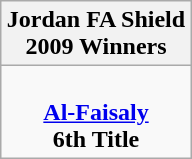<table class="wikitable" style="text-align: center; margin: 0 auto;">
<tr>
<th>Jordan FA Shield  <br>2009 Winners</th>
</tr>
<tr>
<td><br><strong><a href='#'>Al-Faisaly</a></strong><br><strong>6th Title</strong> <br></td>
</tr>
</table>
